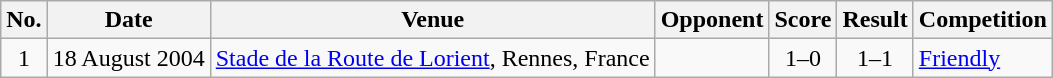<table class="wikitable">
<tr>
<th scope="col">No.</th>
<th scope="col">Date</th>
<th scope="col">Venue</th>
<th scope="col">Opponent</th>
<th scope="col">Score</th>
<th scope="col">Result</th>
<th scope="col">Competition</th>
</tr>
<tr>
<td style="text-align:center">1</td>
<td>18 August 2004</td>
<td><a href='#'>Stade de la Route de Lorient</a>, Rennes, France</td>
<td></td>
<td style="text-align:center">1–0</td>
<td style="text-align:center">1–1</td>
<td><a href='#'>Friendly</a></td>
</tr>
</table>
